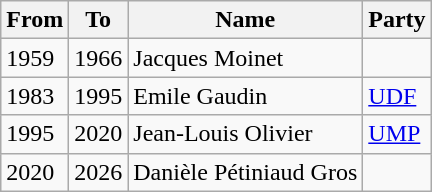<table class="wikitable">
<tr>
<th>From</th>
<th>To</th>
<th>Name</th>
<th>Party</th>
</tr>
<tr>
<td>1959</td>
<td>1966</td>
<td>Jacques Moinet</td>
<td></td>
</tr>
<tr>
<td>1983</td>
<td>1995</td>
<td>Emile Gaudin</td>
<td><a href='#'>UDF</a></td>
</tr>
<tr>
<td>1995</td>
<td>2020</td>
<td>Jean-Louis Olivier</td>
<td><a href='#'>UMP</a></td>
</tr>
<tr>
<td>2020</td>
<td>2026</td>
<td>Danièle Pétiniaud Gros</td>
<td></td>
</tr>
</table>
